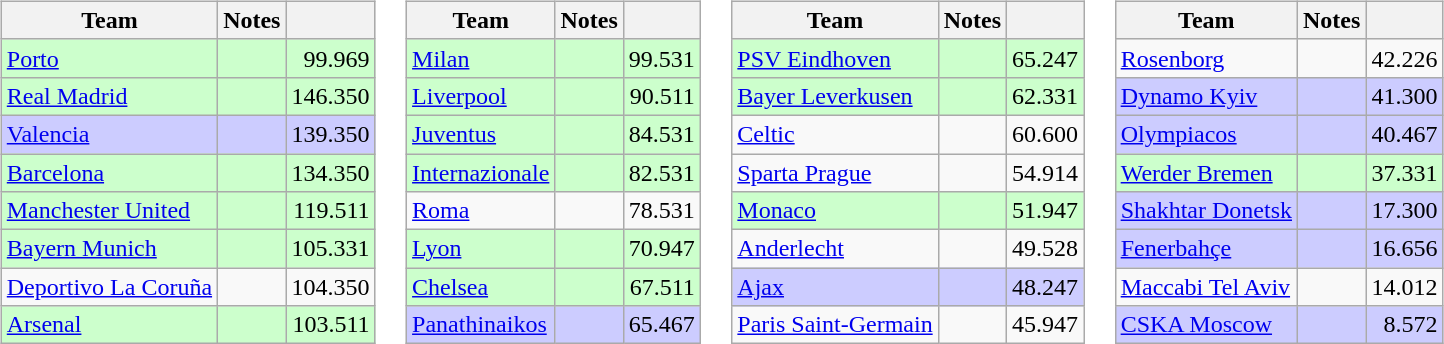<table>
<tr valign=top>
<td><br><table class="wikitable">
<tr>
<th>Team</th>
<th>Notes</th>
<th></th>
</tr>
<tr bgcolor=#ccffcc>
<td> <a href='#'>Porto</a></td>
<td></td>
<td align=right>99.969</td>
</tr>
<tr bgcolor=#ccffcc>
<td> <a href='#'>Real Madrid</a></td>
<td></td>
<td align=right>146.350</td>
</tr>
<tr bgcolor=#ccccff>
<td> <a href='#'>Valencia</a></td>
<td></td>
<td align=right>139.350</td>
</tr>
<tr bgcolor=#ccffcc>
<td> <a href='#'>Barcelona</a></td>
<td></td>
<td align=right>134.350</td>
</tr>
<tr bgcolor=#ccffcc>
<td> <a href='#'>Manchester United</a></td>
<td></td>
<td align=right>119.511</td>
</tr>
<tr bgcolor=#ccffcc>
<td> <a href='#'>Bayern Munich</a></td>
<td></td>
<td align=right>105.331</td>
</tr>
<tr>
<td> <a href='#'>Deportivo La Coruña</a></td>
<td></td>
<td align=right>104.350</td>
</tr>
<tr bgcolor=#ccffcc>
<td> <a href='#'>Arsenal</a></td>
<td></td>
<td align=right>103.511</td>
</tr>
</table>
</td>
<td><br><table class="wikitable">
<tr>
<th>Team</th>
<th>Notes</th>
<th></th>
</tr>
<tr bgcolor=#ccffcc>
<td> <a href='#'>Milan</a></td>
<td></td>
<td align=right>99.531</td>
</tr>
<tr bgcolor=#ccffcc>
<td> <a href='#'>Liverpool</a></td>
<td></td>
<td align=right>90.511</td>
</tr>
<tr bgcolor=#ccffcc>
<td> <a href='#'>Juventus</a></td>
<td></td>
<td align=right>84.531</td>
</tr>
<tr bgcolor=#ccffcc>
<td> <a href='#'>Internazionale</a></td>
<td></td>
<td align=right>82.531</td>
</tr>
<tr>
<td> <a href='#'>Roma</a></td>
<td></td>
<td align=right>78.531</td>
</tr>
<tr bgcolor=#ccffcc>
<td> <a href='#'>Lyon</a></td>
<td></td>
<td align=right>70.947</td>
</tr>
<tr bgcolor=#ccffcc>
<td> <a href='#'>Chelsea</a></td>
<td></td>
<td align=right>67.511</td>
</tr>
<tr bgcolor=#ccccff>
<td> <a href='#'>Panathinaikos</a></td>
<td></td>
<td align=right>65.467</td>
</tr>
</table>
</td>
<td><br><table class="wikitable">
<tr>
<th>Team</th>
<th>Notes</th>
<th></th>
</tr>
<tr bgcolor=#ccffcc>
<td> <a href='#'>PSV Eindhoven</a></td>
<td></td>
<td align=right>65.247</td>
</tr>
<tr bgcolor=#ccffcc>
<td> <a href='#'>Bayer Leverkusen</a></td>
<td></td>
<td align=right>62.331</td>
</tr>
<tr>
<td> <a href='#'>Celtic</a></td>
<td></td>
<td align=right>60.600</td>
</tr>
<tr>
<td> <a href='#'>Sparta Prague</a></td>
<td></td>
<td align=right>54.914</td>
</tr>
<tr bgcolor=#ccffcc>
<td> <a href='#'>Monaco</a></td>
<td></td>
<td align=right>51.947</td>
</tr>
<tr>
<td> <a href='#'>Anderlecht</a></td>
<td></td>
<td align=right>49.528</td>
</tr>
<tr bgcolor=#ccccff>
<td> <a href='#'>Ajax</a></td>
<td></td>
<td align=right>48.247</td>
</tr>
<tr>
<td> <a href='#'>Paris Saint-Germain</a></td>
<td></td>
<td align=right>45.947</td>
</tr>
</table>
</td>
<td><br><table class="wikitable">
<tr>
<th>Team</th>
<th>Notes</th>
<th></th>
</tr>
<tr>
<td> <a href='#'>Rosenborg</a></td>
<td></td>
<td align=right>42.226</td>
</tr>
<tr bgcolor=#ccccff>
<td> <a href='#'>Dynamo Kyiv</a></td>
<td></td>
<td align=right>41.300</td>
</tr>
<tr bgcolor=#ccccff>
<td> <a href='#'>Olympiacos</a></td>
<td></td>
<td align=right>40.467</td>
</tr>
<tr bgcolor=#ccffcc>
<td> <a href='#'>Werder Bremen</a></td>
<td></td>
<td align=right>37.331</td>
</tr>
<tr bgcolor=#ccccff>
<td> <a href='#'>Shakhtar Donetsk</a></td>
<td></td>
<td align=right>17.300</td>
</tr>
<tr bgcolor=#ccccff>
<td> <a href='#'>Fenerbahçe</a></td>
<td></td>
<td align=right>16.656</td>
</tr>
<tr>
<td> <a href='#'>Maccabi Tel Aviv</a></td>
<td></td>
<td align=right>14.012</td>
</tr>
<tr bgcolor=#ccccff>
<td> <a href='#'>CSKA Moscow</a></td>
<td></td>
<td align=right>8.572</td>
</tr>
</table>
</td>
</tr>
</table>
